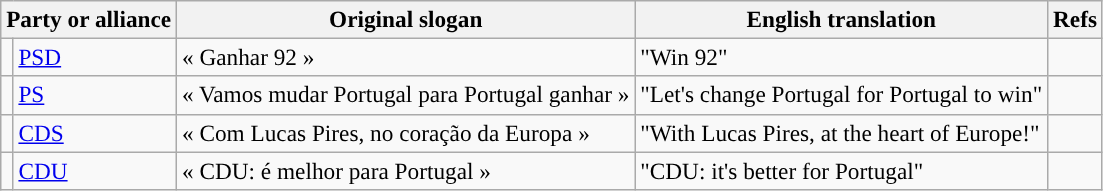<table class="wikitable" style="font-size:97%; text-align:left;">
<tr>
<th style="text-align:left;" colspan="2">Party or alliance</th>
<th>Original slogan</th>
<th>English translation</th>
<th>Refs</th>
</tr>
<tr>
<td style="color:inherit;background:"></td>
<td><a href='#'>PSD</a></td>
<td>« Ganhar 92 »</td>
<td>"Win 92"</td>
<td></td>
</tr>
<tr>
<td width="1" style="color:inherit;background:"></td>
<td><a href='#'>PS</a></td>
<td>« Vamos mudar Portugal para Portugal ganhar »</td>
<td>"Let's change Portugal for Portugal to win"</td>
<td></td>
</tr>
<tr>
<td style="color:inherit;background:"></td>
<td><a href='#'>CDS</a></td>
<td>« Com Lucas Pires, no coração da Europa »</td>
<td>"With Lucas Pires, at the heart of Europe!"</td>
<td></td>
</tr>
<tr>
<td style="color:inherit;background:"></td>
<td><a href='#'>CDU</a></td>
<td>« CDU: é melhor para Portugal »</td>
<td>"CDU: it's better for Portugal"</td>
<td></td>
</tr>
</table>
